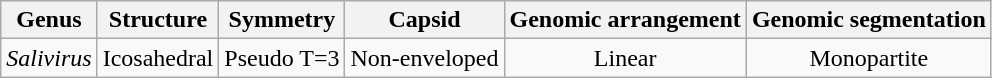<table class="wikitable sortable" style="text-align:center">
<tr>
<th>Genus</th>
<th>Structure</th>
<th>Symmetry</th>
<th>Capsid</th>
<th>Genomic arrangement</th>
<th>Genomic segmentation</th>
</tr>
<tr>
<td><em>Salivirus</em></td>
<td>Icosahedral</td>
<td>Pseudo T=3</td>
<td>Non-enveloped</td>
<td>Linear</td>
<td>Monopartite</td>
</tr>
</table>
